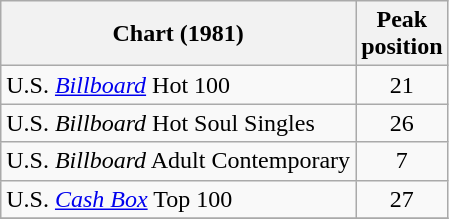<table class="wikitable sortable">
<tr>
<th>Chart (1981)</th>
<th>Peak<br>position</th>
</tr>
<tr>
<td>U.S. <em><a href='#'>Billboard</a></em> Hot 100</td>
<td align="center">21</td>
</tr>
<tr>
<td>U.S. <em>Billboard</em> Hot Soul Singles</td>
<td align="center">26</td>
</tr>
<tr>
<td>U.S. <em>Billboard</em> Adult Contemporary</td>
<td align="center">7</td>
</tr>
<tr>
<td>U.S. <a href='#'><em>Cash Box</em></a> Top 100</td>
<td align="center">27</td>
</tr>
<tr>
</tr>
</table>
